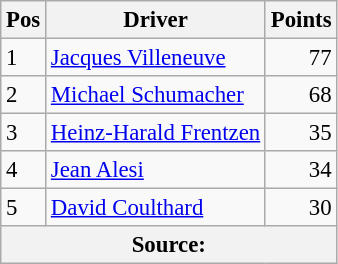<table class="wikitable" style="font-size: 95%;">
<tr>
<th>Pos</th>
<th>Driver</th>
<th>Points</th>
</tr>
<tr>
<td>1</td>
<td> <a href='#'>Jacques Villeneuve</a></td>
<td align="right">77</td>
</tr>
<tr>
<td>2</td>
<td> <a href='#'>Michael Schumacher</a></td>
<td align="right">68</td>
</tr>
<tr>
<td>3</td>
<td> <a href='#'>Heinz-Harald Frentzen</a></td>
<td align="right">35</td>
</tr>
<tr>
<td>4</td>
<td> <a href='#'>Jean Alesi</a></td>
<td align="right">34</td>
</tr>
<tr>
<td>5</td>
<td> <a href='#'>David Coulthard</a></td>
<td align="right">30</td>
</tr>
<tr>
<th colspan=4>Source: </th>
</tr>
</table>
